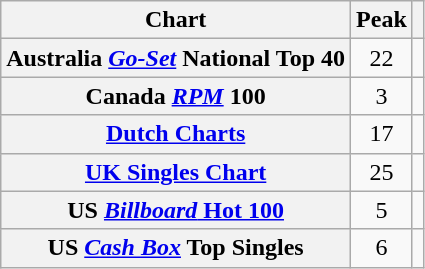<table class="wikitable sortable plainrowheaders" style="text-align:center;">
<tr>
<th scope="col">Chart</th>
<th scope="col">Peak</th>
<th scope="col" class="unsortable"></th>
</tr>
<tr>
<th scope="row">Australia <em><a href='#'>Go-Set</a></em> National Top 40</th>
<td align="center">22</td>
<td></td>
</tr>
<tr>
<th scope="row">Canada <a href='#'><em>RPM</em></a> 100</th>
<td>3</td>
<td></td>
</tr>
<tr>
<th scope="row"><a href='#'>Dutch Charts</a></th>
<td>17</td>
<td></td>
</tr>
<tr>
<th scope="row"><a href='#'>UK Singles Chart</a></th>
<td>25</td>
<td></td>
</tr>
<tr>
<th scope="row">US <a href='#'><em>Billboard</em> Hot 100</a></th>
<td>5</td>
<td></td>
</tr>
<tr>
<th scope="row">US <em><a href='#'>Cash Box</a></em> Top Singles</th>
<td>6</td>
<td></td>
</tr>
</table>
